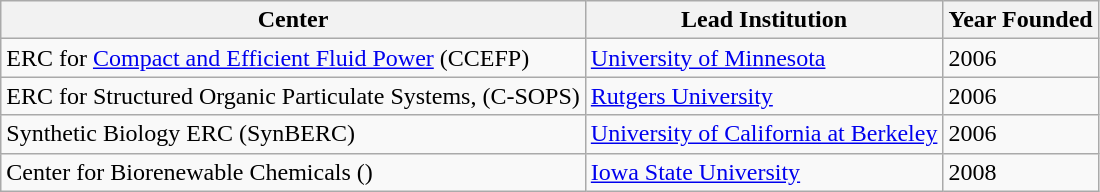<table class="wikitable">
<tr>
<th>Center</th>
<th>Lead Institution</th>
<th>Year Founded</th>
</tr>
<tr>
<td>ERC for <a href='#'>Compact and Efficient Fluid Power</a> (CCEFP)</td>
<td><a href='#'>University of Minnesota</a></td>
<td>2006</td>
</tr>
<tr>
<td>ERC for Structured Organic Particulate Systems, (C-SOPS)</td>
<td><a href='#'>Rutgers University</a></td>
<td>2006</td>
</tr>
<tr>
<td>Synthetic Biology ERC (SynBERC)</td>
<td><a href='#'>University of California at Berkeley</a></td>
<td>2006</td>
</tr>
<tr>
<td>Center for Biorenewable Chemicals ()</td>
<td><a href='#'>Iowa State University</a></td>
<td>2008</td>
</tr>
</table>
